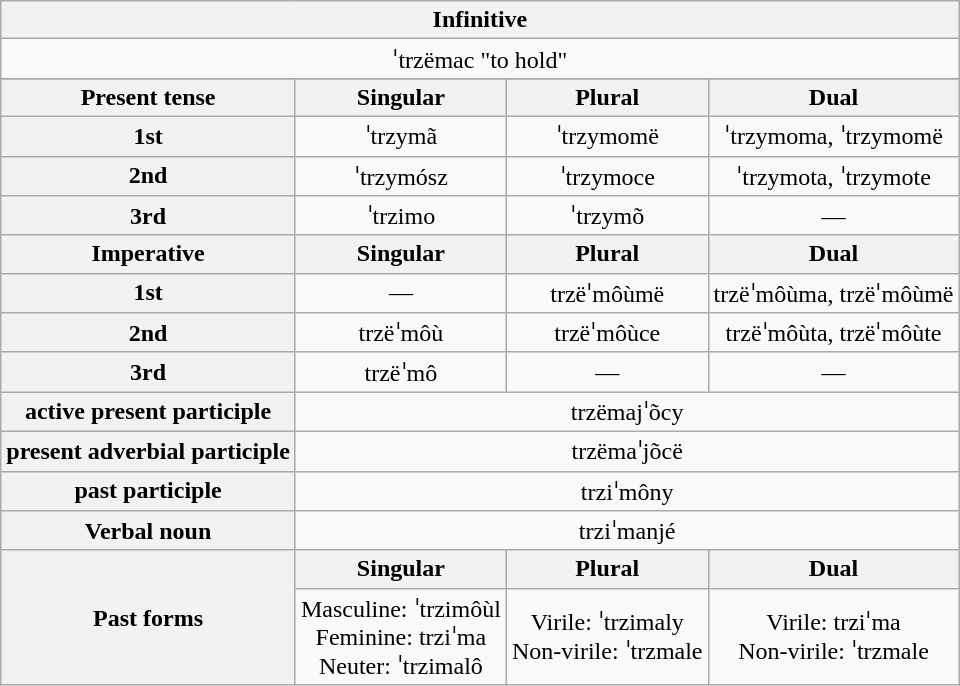<table class="wikitable" style="text-align:center;">
<tr>
<th colspan="4">Infinitive</th>
</tr>
<tr>
<td colspan="4">ˈtrzëmac "to hold"</td>
</tr>
<tr>
</tr>
<tr>
<th>Present tense</th>
<th>Singular</th>
<th>Plural</th>
<th>Dual</th>
</tr>
<tr>
<th>1st</th>
<td>ˈtrzymã</td>
<td>ˈtrzymomë</td>
<td>ˈtrzymoma, ˈtrzymomë</td>
</tr>
<tr>
<th>2nd</th>
<td>ˈtrzymósz</td>
<td>ˈtrzymoce</td>
<td>ˈtrzymota, ˈtrzymote</td>
</tr>
<tr>
<th>3rd</th>
<td>ˈtrzimo</td>
<td>ˈtrzymõ</td>
<td>—</td>
</tr>
<tr>
<th>Imperative</th>
<th>Singular</th>
<th>Plural</th>
<th>Dual</th>
</tr>
<tr>
<th>1st</th>
<td>—</td>
<td>trzëˈmôùmë</td>
<td>trzëˈmôùma, trzëˈmôùmë</td>
</tr>
<tr>
<th>2nd</th>
<td>trzëˈmôù</td>
<td>trzëˈmôùce</td>
<td>trzëˈmôùta, trzëˈmôùte</td>
</tr>
<tr>
<th>3rd</th>
<td>trzëˈmô</td>
<td>—</td>
<td>—</td>
</tr>
<tr>
<th>active present participle</th>
<td colspan="3">trzëmajˈõcy</td>
</tr>
<tr>
<th>present adverbial participle</th>
<td colspan="3">trzëmaˈjõcë</td>
</tr>
<tr>
<th>past participle</th>
<td colspan="3">trziˈmôny</td>
</tr>
<tr>
<th>Verbal noun</th>
<td colspan="3">trziˈmanjé</td>
</tr>
<tr>
<th rowspan="2">Past forms</th>
<th>Singular</th>
<th>Plural</th>
<th>Dual</th>
</tr>
<tr>
<td>Masculine: ˈtrzimôùl<br>Feminine: trziˈma<br>Neuter: ˈtrzimalô</td>
<td>Virile: ˈtrzimaly<br>Non-virile: ˈtrzmale</td>
<td>Virile: trziˈma<br>Non-virile: ˈtrzmale</td>
</tr>
</table>
